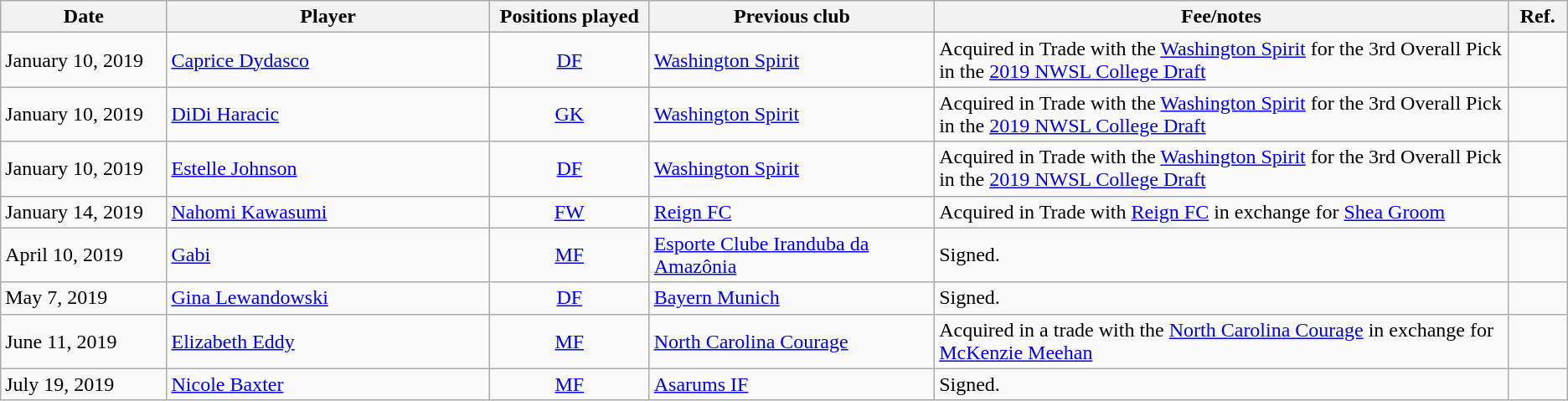<table class="wikitable" style="text-align:left;">
<tr>
<th style="width:125px;">Date</th>
<th style="width:250px;">Player</th>
<th style="width:120px;">Positions played</th>
<th style="width:220px;">Previous club</th>
<th style="width:450px;">Fee/notes</th>
<th style="width:40px;">Ref.</th>
</tr>
<tr>
<td>January 10, 2019</td>
<td> <a href='#'>Caprice Dydasco</a></td>
<td style="text-align: center;"><a href='#'>DF</a></td>
<td><a href='#'>Washington Spirit</a></td>
<td>Acquired in Trade with the <a href='#'>Washington Spirit</a> for the 3rd Overall Pick in the <a href='#'>2019 NWSL College Draft</a></td>
<td></td>
</tr>
<tr>
<td>January 10, 2019</td>
<td> <a href='#'>DiDi Haracic</a></td>
<td style="text-align: center;"><a href='#'>GK</a></td>
<td><a href='#'>Washington Spirit</a></td>
<td>Acquired in Trade with the <a href='#'>Washington Spirit</a> for the 3rd Overall Pick in the <a href='#'>2019 NWSL College Draft</a></td>
<td></td>
</tr>
<tr>
<td>January 10, 2019</td>
<td> <a href='#'>Estelle Johnson</a></td>
<td style="text-align: center;"><a href='#'>DF</a></td>
<td><a href='#'>Washington Spirit</a></td>
<td>Acquired in Trade with the <a href='#'>Washington Spirit</a> for the 3rd Overall Pick in the <a href='#'>2019 NWSL College Draft</a></td>
<td></td>
</tr>
<tr>
<td>January 14, 2019</td>
<td> <a href='#'>Nahomi Kawasumi</a></td>
<td style="text-align: center;"><a href='#'>FW</a></td>
<td><a href='#'>Reign FC</a></td>
<td>Acquired in Trade with <a href='#'>Reign FC</a> in exchange for <a href='#'>Shea Groom</a></td>
<td></td>
</tr>
<tr>
<td>April 10, 2019</td>
<td> <a href='#'>Gabi</a></td>
<td style="text-align: center;"><a href='#'>MF</a></td>
<td> <a href='#'>Esporte Clube Iranduba da Amazônia</a></td>
<td>Signed.</td>
<td></td>
</tr>
<tr>
<td>May 7, 2019</td>
<td> <a href='#'>Gina Lewandowski</a></td>
<td style="text-align: center;"><a href='#'>DF</a></td>
<td> <a href='#'>Bayern Munich</a></td>
<td>Signed.</td>
<td></td>
</tr>
<tr>
<td>June 11, 2019</td>
<td> <a href='#'>Elizabeth Eddy</a></td>
<td style="text-align: center;"><a href='#'>MF</a></td>
<td><a href='#'>North Carolina Courage</a></td>
<td>Acquired in a trade with the <a href='#'>North Carolina Courage</a> in exchange for <a href='#'>McKenzie Meehan</a></td>
<td></td>
</tr>
<tr>
<td>July 19, 2019</td>
<td> <a href='#'>Nicole Baxter</a></td>
<td style="text-align: center;"><a href='#'>MF</a></td>
<td> <a href='#'>Asarums IF</a></td>
<td>Signed.</td>
<td></td>
</tr>
</table>
